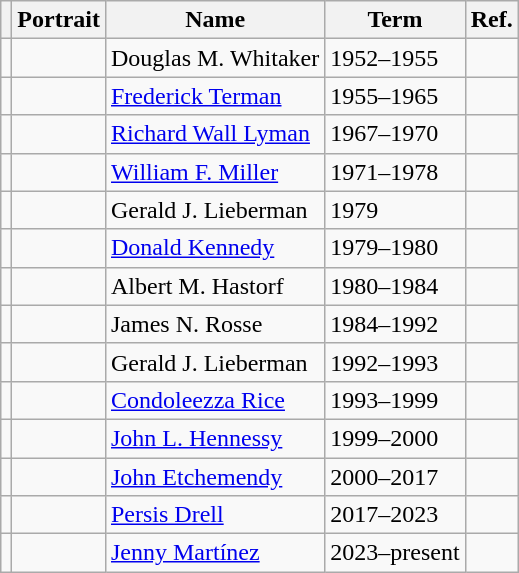<table class="wikitable">
<tr>
<th></th>
<th>Portrait</th>
<th>Name</th>
<th>Term</th>
<th>Ref.</th>
</tr>
<tr>
<td></td>
<td></td>
<td>Douglas M. Whitaker</td>
<td>1952–1955</td>
<td></td>
</tr>
<tr>
<td></td>
<td></td>
<td><a href='#'>Frederick Terman</a></td>
<td>1955–1965</td>
<td></td>
</tr>
<tr>
<td></td>
<td></td>
<td><a href='#'>Richard Wall Lyman</a></td>
<td>1967–1970</td>
<td></td>
</tr>
<tr>
<td></td>
<td></td>
<td><a href='#'>William F. Miller</a></td>
<td>1971–1978</td>
<td></td>
</tr>
<tr>
<td></td>
<td></td>
<td>Gerald J. Lieberman</td>
<td>1979</td>
<td></td>
</tr>
<tr>
<td></td>
<td></td>
<td><a href='#'>Donald Kennedy</a></td>
<td>1979–1980</td>
<td></td>
</tr>
<tr>
<td></td>
<td></td>
<td>Albert M. Hastorf</td>
<td>1980–1984</td>
<td></td>
</tr>
<tr>
<td></td>
<td></td>
<td>James N. Rosse</td>
<td>1984–1992</td>
<td></td>
</tr>
<tr>
<td></td>
<td></td>
<td>Gerald J. Lieberman</td>
<td>1992–1993</td>
<td></td>
</tr>
<tr>
<td></td>
<td></td>
<td><a href='#'>Condoleezza Rice</a></td>
<td>1993–1999</td>
<td></td>
</tr>
<tr>
<td></td>
<td></td>
<td><a href='#'>John L. Hennessy</a></td>
<td>1999–2000</td>
<td></td>
</tr>
<tr>
<td></td>
<td></td>
<td><a href='#'>John Etchemendy</a></td>
<td>2000–2017</td>
<td></td>
</tr>
<tr>
<td></td>
<td></td>
<td><a href='#'>Persis Drell</a></td>
<td>2017–2023</td>
<td></td>
</tr>
<tr>
<td></td>
<td></td>
<td><a href='#'>Jenny Martínez</a></td>
<td>2023–present</td>
<td></td>
</tr>
</table>
